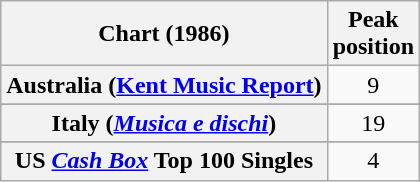<table class="wikitable sortable plainrowheaders" style="text-align:center">
<tr>
<th scope="col">Chart (1986)</th>
<th scope="col">Peak<br>position</th>
</tr>
<tr>
<th scope="row">Australia (<a href='#'>Kent Music Report</a>)</th>
<td>9</td>
</tr>
<tr>
</tr>
<tr>
</tr>
<tr>
<th scope="row">Italy (<em><a href='#'>Musica e dischi</a></em>)</th>
<td>19</td>
</tr>
<tr>
</tr>
<tr>
</tr>
<tr>
</tr>
<tr>
</tr>
<tr>
<th scope="row">US <em><a href='#'>Cash Box</a></em> Top 100 Singles</th>
<td>4</td>
</tr>
</table>
